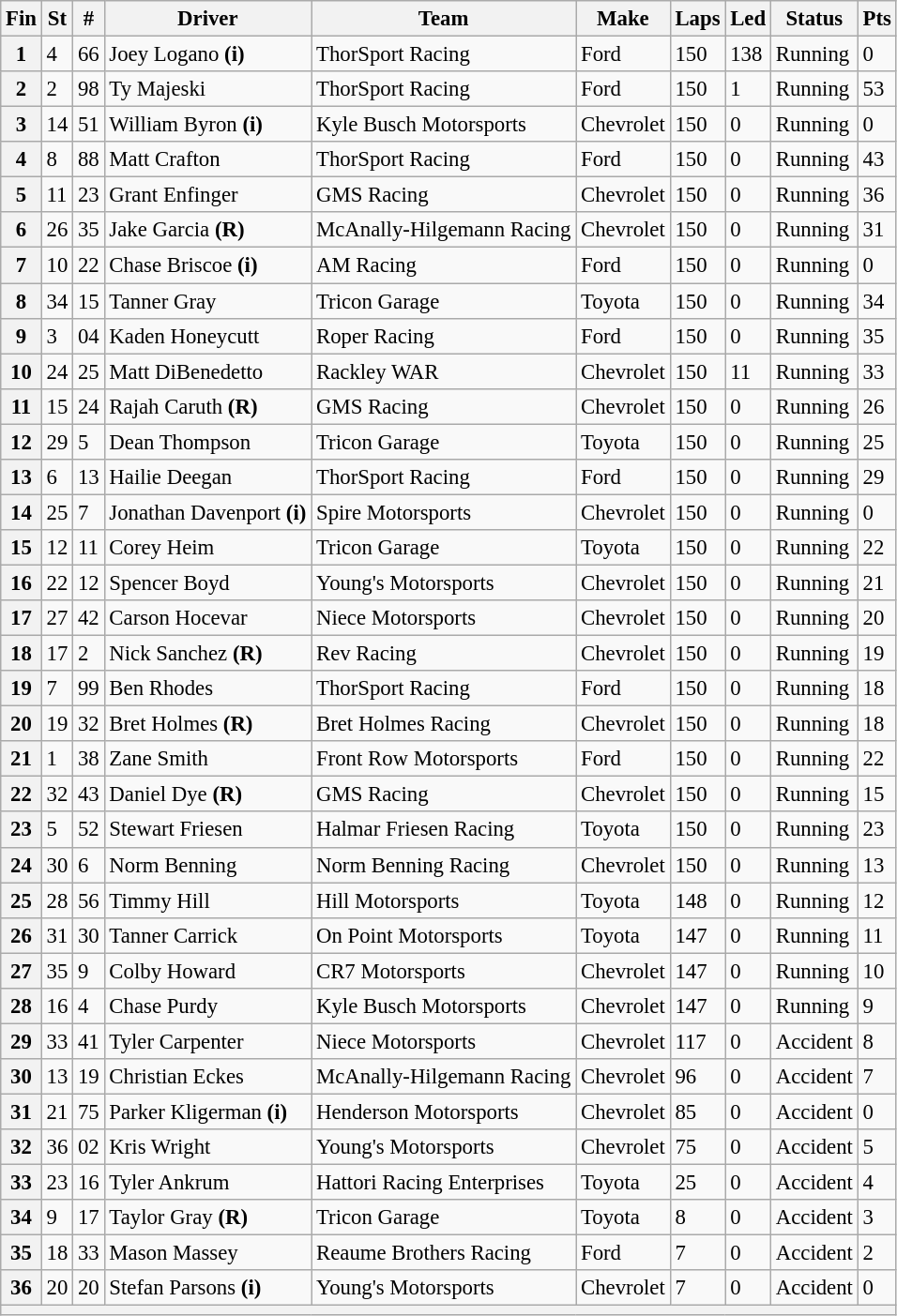<table class="wikitable" style="font-size:95%">
<tr>
<th>Fin</th>
<th>St</th>
<th>#</th>
<th>Driver</th>
<th>Team</th>
<th>Make</th>
<th>Laps</th>
<th>Led</th>
<th>Status</th>
<th>Pts</th>
</tr>
<tr>
<th>1</th>
<td>4</td>
<td>66</td>
<td>Joey Logano <strong>(i)</strong></td>
<td>ThorSport Racing</td>
<td>Ford</td>
<td>150</td>
<td>138</td>
<td>Running</td>
<td>0</td>
</tr>
<tr>
<th>2</th>
<td>2</td>
<td>98</td>
<td>Ty Majeski</td>
<td>ThorSport Racing</td>
<td>Ford</td>
<td>150</td>
<td>1</td>
<td>Running</td>
<td>53</td>
</tr>
<tr>
<th>3</th>
<td>14</td>
<td>51</td>
<td>William Byron <strong>(i)</strong></td>
<td>Kyle Busch Motorsports</td>
<td>Chevrolet</td>
<td>150</td>
<td>0</td>
<td>Running</td>
<td>0</td>
</tr>
<tr>
<th>4</th>
<td>8</td>
<td>88</td>
<td>Matt Crafton</td>
<td>ThorSport Racing</td>
<td>Ford</td>
<td>150</td>
<td>0</td>
<td>Running</td>
<td>43</td>
</tr>
<tr>
<th>5</th>
<td>11</td>
<td>23</td>
<td>Grant Enfinger</td>
<td>GMS Racing</td>
<td>Chevrolet</td>
<td>150</td>
<td>0</td>
<td>Running</td>
<td>36</td>
</tr>
<tr>
<th>6</th>
<td>26</td>
<td>35</td>
<td>Jake Garcia <strong>(R)</strong></td>
<td>McAnally-Hilgemann Racing</td>
<td>Chevrolet</td>
<td>150</td>
<td>0</td>
<td>Running</td>
<td>31</td>
</tr>
<tr>
<th>7</th>
<td>10</td>
<td>22</td>
<td>Chase Briscoe <strong>(i)</strong></td>
<td>AM Racing</td>
<td>Ford</td>
<td>150</td>
<td>0</td>
<td>Running</td>
<td>0</td>
</tr>
<tr>
<th>8</th>
<td>34</td>
<td>15</td>
<td>Tanner Gray</td>
<td>Tricon Garage</td>
<td>Toyota</td>
<td>150</td>
<td>0</td>
<td>Running</td>
<td>34</td>
</tr>
<tr>
<th>9</th>
<td>3</td>
<td>04</td>
<td>Kaden Honeycutt</td>
<td>Roper Racing</td>
<td>Ford</td>
<td>150</td>
<td>0</td>
<td>Running</td>
<td>35</td>
</tr>
<tr>
<th>10</th>
<td>24</td>
<td>25</td>
<td>Matt DiBenedetto</td>
<td>Rackley WAR</td>
<td>Chevrolet</td>
<td>150</td>
<td>11</td>
<td>Running</td>
<td>33</td>
</tr>
<tr>
<th>11</th>
<td>15</td>
<td>24</td>
<td>Rajah Caruth <strong>(R)</strong></td>
<td>GMS Racing</td>
<td>Chevrolet</td>
<td>150</td>
<td>0</td>
<td>Running</td>
<td>26</td>
</tr>
<tr>
<th>12</th>
<td>29</td>
<td>5</td>
<td>Dean Thompson</td>
<td>Tricon Garage</td>
<td>Toyota</td>
<td>150</td>
<td>0</td>
<td>Running</td>
<td>25</td>
</tr>
<tr>
<th>13</th>
<td>6</td>
<td>13</td>
<td>Hailie Deegan</td>
<td>ThorSport Racing</td>
<td>Ford</td>
<td>150</td>
<td>0</td>
<td>Running</td>
<td>29</td>
</tr>
<tr>
<th>14</th>
<td>25</td>
<td>7</td>
<td>Jonathan Davenport <strong>(i)</strong></td>
<td>Spire Motorsports</td>
<td>Chevrolet</td>
<td>150</td>
<td>0</td>
<td>Running</td>
<td>0</td>
</tr>
<tr>
<th>15</th>
<td>12</td>
<td>11</td>
<td>Corey Heim</td>
<td>Tricon Garage</td>
<td>Toyota</td>
<td>150</td>
<td>0</td>
<td>Running</td>
<td>22</td>
</tr>
<tr>
<th>16</th>
<td>22</td>
<td>12</td>
<td>Spencer Boyd</td>
<td>Young's Motorsports</td>
<td>Chevrolet</td>
<td>150</td>
<td>0</td>
<td>Running</td>
<td>21</td>
</tr>
<tr>
<th>17</th>
<td>27</td>
<td>42</td>
<td>Carson Hocevar</td>
<td>Niece Motorsports</td>
<td>Chevrolet</td>
<td>150</td>
<td>0</td>
<td>Running</td>
<td>20</td>
</tr>
<tr>
<th>18</th>
<td>17</td>
<td>2</td>
<td>Nick Sanchez <strong>(R)</strong></td>
<td>Rev Racing</td>
<td>Chevrolet</td>
<td>150</td>
<td>0</td>
<td>Running</td>
<td>19</td>
</tr>
<tr>
<th>19</th>
<td>7</td>
<td>99</td>
<td>Ben Rhodes</td>
<td>ThorSport Racing</td>
<td>Ford</td>
<td>150</td>
<td>0</td>
<td>Running</td>
<td>18</td>
</tr>
<tr>
<th>20</th>
<td>19</td>
<td>32</td>
<td>Bret Holmes <strong>(R)</strong></td>
<td>Bret Holmes Racing</td>
<td>Chevrolet</td>
<td>150</td>
<td>0</td>
<td>Running</td>
<td>18</td>
</tr>
<tr>
<th>21</th>
<td>1</td>
<td>38</td>
<td>Zane Smith</td>
<td>Front Row Motorsports</td>
<td>Ford</td>
<td>150</td>
<td>0</td>
<td>Running</td>
<td>22</td>
</tr>
<tr>
<th>22</th>
<td>32</td>
<td>43</td>
<td>Daniel Dye <strong>(R)</strong></td>
<td>GMS Racing</td>
<td>Chevrolet</td>
<td>150</td>
<td>0</td>
<td>Running</td>
<td>15</td>
</tr>
<tr>
<th>23</th>
<td>5</td>
<td>52</td>
<td>Stewart Friesen</td>
<td>Halmar Friesen Racing</td>
<td>Toyota</td>
<td>150</td>
<td>0</td>
<td>Running</td>
<td>23</td>
</tr>
<tr>
<th>24</th>
<td>30</td>
<td>6</td>
<td>Norm Benning</td>
<td>Norm Benning Racing</td>
<td>Chevrolet</td>
<td>150</td>
<td>0</td>
<td>Running</td>
<td>13</td>
</tr>
<tr>
<th>25</th>
<td>28</td>
<td>56</td>
<td>Timmy Hill</td>
<td>Hill Motorsports</td>
<td>Toyota</td>
<td>148</td>
<td>0</td>
<td>Running</td>
<td>12</td>
</tr>
<tr>
<th>26</th>
<td>31</td>
<td>30</td>
<td>Tanner Carrick</td>
<td>On Point Motorsports</td>
<td>Toyota</td>
<td>147</td>
<td>0</td>
<td>Running</td>
<td>11</td>
</tr>
<tr>
<th>27</th>
<td>35</td>
<td>9</td>
<td>Colby Howard</td>
<td>CR7 Motorsports</td>
<td>Chevrolet</td>
<td>147</td>
<td>0</td>
<td>Running</td>
<td>10</td>
</tr>
<tr>
<th>28</th>
<td>16</td>
<td>4</td>
<td>Chase Purdy</td>
<td>Kyle Busch Motorsports</td>
<td>Chevrolet</td>
<td>147</td>
<td>0</td>
<td>Running</td>
<td>9</td>
</tr>
<tr>
<th>29</th>
<td>33</td>
<td>41</td>
<td>Tyler Carpenter</td>
<td>Niece Motorsports</td>
<td>Chevrolet</td>
<td>117</td>
<td>0</td>
<td>Accident</td>
<td>8</td>
</tr>
<tr>
<th>30</th>
<td>13</td>
<td>19</td>
<td>Christian Eckes</td>
<td>McAnally-Hilgemann Racing</td>
<td>Chevrolet</td>
<td>96</td>
<td>0</td>
<td>Accident</td>
<td>7</td>
</tr>
<tr>
<th>31</th>
<td>21</td>
<td>75</td>
<td>Parker Kligerman <strong>(i)</strong></td>
<td>Henderson Motorsports</td>
<td>Chevrolet</td>
<td>85</td>
<td>0</td>
<td>Accident</td>
<td>0</td>
</tr>
<tr>
<th>32</th>
<td>36</td>
<td>02</td>
<td>Kris Wright</td>
<td>Young's Motorsports</td>
<td>Chevrolet</td>
<td>75</td>
<td>0</td>
<td>Accident</td>
<td>5</td>
</tr>
<tr>
<th>33</th>
<td>23</td>
<td>16</td>
<td>Tyler Ankrum</td>
<td>Hattori Racing Enterprises</td>
<td>Toyota</td>
<td>25</td>
<td>0</td>
<td>Accident</td>
<td>4</td>
</tr>
<tr>
<th>34</th>
<td>9</td>
<td>17</td>
<td>Taylor Gray <strong>(R)</strong></td>
<td>Tricon Garage</td>
<td>Toyota</td>
<td>8</td>
<td>0</td>
<td>Accident</td>
<td>3</td>
</tr>
<tr>
<th>35</th>
<td>18</td>
<td>33</td>
<td>Mason Massey</td>
<td>Reaume Brothers Racing</td>
<td>Ford</td>
<td>7</td>
<td>0</td>
<td>Accident</td>
<td>2</td>
</tr>
<tr>
<th>36</th>
<td>20</td>
<td>20</td>
<td>Stefan Parsons <strong>(i)</strong></td>
<td>Young's Motorsports</td>
<td>Chevrolet</td>
<td>7</td>
<td>0</td>
<td>Accident</td>
<td>0</td>
</tr>
<tr>
<th colspan="10"></th>
</tr>
</table>
